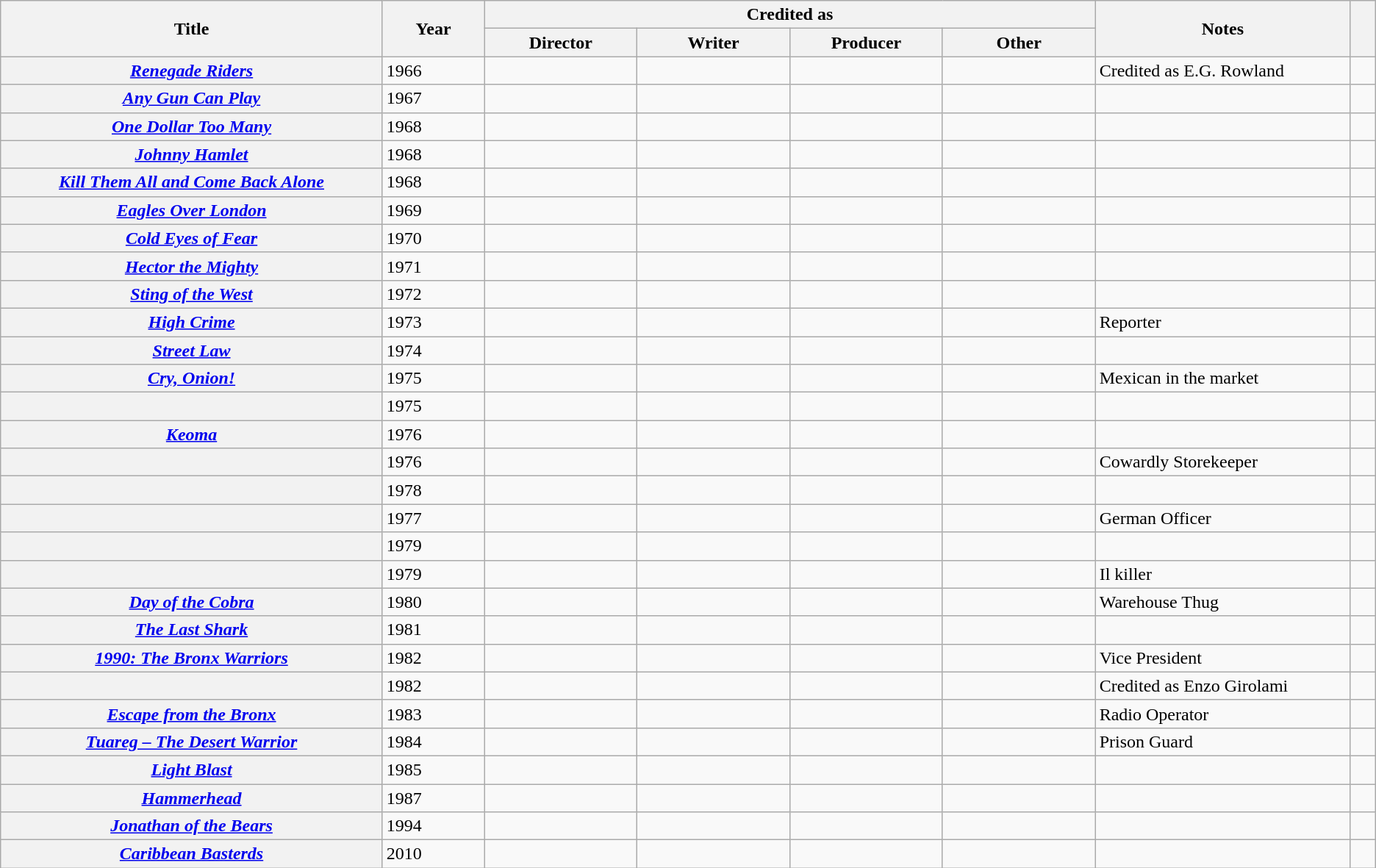<table class="wikitable sortable plainrowheaders">
<tr>
<th width="15%" rowspan="2" scope="col">Title</th>
<th width="4%" rowspan="2" scope="col">Year</th>
<th colspan="4" scope="col">Credited as</th>
<th width="10%" rowspan="2" scope="col" class="unsortable">Notes</th>
<th width="1%" rowspan="2" scope="col" class="unsortable"></th>
</tr>
<tr>
<th width=6%>Director</th>
<th width=6%>Writer</th>
<th width=6%>Producer</th>
<th width=6%>Other</th>
</tr>
<tr>
<th scope="row"><em><a href='#'>Renegade Riders</a></em></th>
<td>1966</td>
<td></td>
<td></td>
<td></td>
<td></td>
<td>Credited as E.G. Rowland</td>
<td style="text-align:center;"></td>
</tr>
<tr>
<th scope="row"><em><a href='#'>Any Gun Can Play</a></em></th>
<td>1967</td>
<td></td>
<td></td>
<td></td>
<td></td>
<td></td>
<td style="text-align:center;"></td>
</tr>
<tr>
<th scope="row"><em><a href='#'>One Dollar Too Many</a></em></th>
<td>1968</td>
<td></td>
<td></td>
<td></td>
<td></td>
<td></td>
<td style="text-align:center;"></td>
</tr>
<tr>
<th scope="row"><em><a href='#'>Johnny Hamlet</a></em></th>
<td>1968</td>
<td></td>
<td></td>
<td></td>
<td></td>
<td></td>
<td style="text-align:center;"></td>
</tr>
<tr>
<th scope="row"><em><a href='#'>Kill Them All and Come Back Alone</a></em></th>
<td>1968</td>
<td></td>
<td></td>
<td></td>
<td></td>
<td></td>
<td style="text-align:center;"></td>
</tr>
<tr>
<th scope="row"><em><a href='#'>Eagles Over London</a></em></th>
<td>1969</td>
<td></td>
<td></td>
<td></td>
<td></td>
<td></td>
<td style="text-align:center;"></td>
</tr>
<tr>
<th scope="row"><em><a href='#'>Cold Eyes of Fear</a></em></th>
<td>1970</td>
<td></td>
<td></td>
<td></td>
<td></td>
<td></td>
<td style="text-align:center;"></td>
</tr>
<tr>
<th scope="row"><em><a href='#'>Hector the Mighty</a></em></th>
<td>1971</td>
<td></td>
<td></td>
<td></td>
<td></td>
<td></td>
<td style="text-align:center;"></td>
</tr>
<tr>
<th scope="row"><em><a href='#'>Sting of the West</a></em></th>
<td>1972</td>
<td></td>
<td></td>
<td></td>
<td></td>
<td></td>
<td style="text-align:center;"></td>
</tr>
<tr>
<th scope="row"><em><a href='#'>High Crime</a></em></th>
<td>1973</td>
<td></td>
<td></td>
<td></td>
<td></td>
<td>Reporter</td>
<td style="text-align:center;"></td>
</tr>
<tr>
<th scope="row"><em><a href='#'>Street Law</a></em></th>
<td>1974</td>
<td></td>
<td></td>
<td></td>
<td></td>
<td></td>
<td style="text-align:center;"></td>
</tr>
<tr>
<th scope="row"><em><a href='#'>Cry, Onion!</a></em></th>
<td>1975</td>
<td></td>
<td></td>
<td></td>
<td></td>
<td>Mexican in the market</td>
<td style="text-align:center;"></td>
</tr>
<tr>
<th scope="row"></th>
<td>1975</td>
<td></td>
<td></td>
<td></td>
<td></td>
<td></td>
<td style="text-align:center;"></td>
</tr>
<tr>
<th scope="row"><em><a href='#'>Keoma</a></em></th>
<td>1976</td>
<td></td>
<td></td>
<td></td>
<td></td>
<td></td>
<td style="text-align:center;"></td>
</tr>
<tr>
<th scope="row"></th>
<td>1976</td>
<td></td>
<td></td>
<td></td>
<td></td>
<td>Cowardly Storekeeper</td>
<td style="text-align:center;"></td>
</tr>
<tr>
<th scope="row"></th>
<td>1978</td>
<td></td>
<td></td>
<td></td>
<td></td>
<td></td>
<td style="text-align:center;"></td>
</tr>
<tr>
<th scope="row"></th>
<td>1977</td>
<td></td>
<td></td>
<td></td>
<td></td>
<td>German Officer</td>
<td style="text-align:center;"></td>
</tr>
<tr>
<th scope="row"></th>
<td>1979</td>
<td></td>
<td></td>
<td></td>
<td></td>
<td></td>
<td style="text-align:center;"></td>
</tr>
<tr>
<th scope="row"></th>
<td>1979</td>
<td></td>
<td></td>
<td></td>
<td></td>
<td>Il killer</td>
<td style="text-align:center;"></td>
</tr>
<tr>
<th scope="row"><em><a href='#'>Day of the Cobra</a></em></th>
<td>1980</td>
<td></td>
<td></td>
<td></td>
<td></td>
<td>Warehouse Thug</td>
<td style="text-align:center;"></td>
</tr>
<tr>
<th scope="row"><em><a href='#'>The Last Shark</a></em></th>
<td>1981</td>
<td></td>
<td></td>
<td></td>
<td></td>
<td></td>
<td style="text-align:center;"></td>
</tr>
<tr>
<th scope="row"><em><a href='#'>1990: The Bronx Warriors</a></em></th>
<td>1982</td>
<td></td>
<td></td>
<td></td>
<td></td>
<td>Vice President</td>
<td style="text-align:center;"></td>
</tr>
<tr>
<th scope="row"></th>
<td>1982</td>
<td></td>
<td></td>
<td></td>
<td></td>
<td>Credited as Enzo Girolami</td>
<td style="text-align:center;"></td>
</tr>
<tr>
<th scope="row"><em><a href='#'>Escape from the Bronx</a></em></th>
<td>1983</td>
<td></td>
<td></td>
<td></td>
<td></td>
<td>Radio Operator</td>
<td style="text-align:center;"></td>
</tr>
<tr>
<th scope="row"><em><a href='#'>Tuareg – The Desert Warrior</a></em></th>
<td>1984</td>
<td></td>
<td></td>
<td></td>
<td></td>
<td>Prison Guard</td>
<td style="text-align:center;"></td>
</tr>
<tr>
<th scope="row"><em><a href='#'>Light Blast</a></em></th>
<td>1985</td>
<td></td>
<td></td>
<td></td>
<td></td>
<td></td>
<td style="text-align:center;"></td>
</tr>
<tr>
<th scope="row"><em><a href='#'>Hammerhead</a></em></th>
<td>1987</td>
<td></td>
<td></td>
<td></td>
<td></td>
<td></td>
<td style="text-align:center;"></td>
</tr>
<tr>
<th scope="row"><em><a href='#'>Jonathan of the Bears</a></em></th>
<td>1994</td>
<td></td>
<td></td>
<td></td>
<td></td>
<td></td>
<td style="text-align:center;"></td>
</tr>
<tr>
<th scope="row"><em><a href='#'>Caribbean Basterds</a></em></th>
<td>2010</td>
<td></td>
<td></td>
<td></td>
<td></td>
<td></td>
<td style="text-align:center;"></td>
</tr>
</table>
